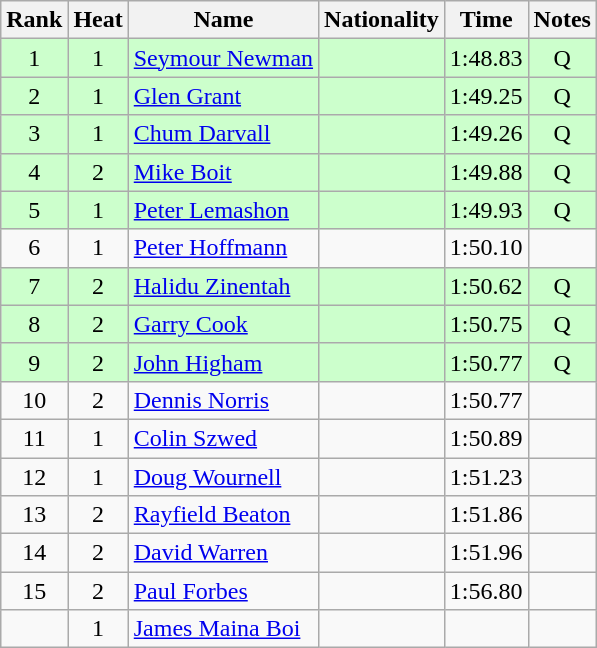<table class="wikitable sortable" style="text-align:center">
<tr>
<th>Rank</th>
<th>Heat</th>
<th>Name</th>
<th>Nationality</th>
<th>Time</th>
<th>Notes</th>
</tr>
<tr bgcolor=ccffcc>
<td>1</td>
<td>1</td>
<td align=left><a href='#'>Seymour Newman</a></td>
<td align=left></td>
<td>1:48.83</td>
<td>Q</td>
</tr>
<tr bgcolor=ccffcc>
<td>2</td>
<td>1</td>
<td align=left><a href='#'>Glen Grant</a></td>
<td align=left></td>
<td>1:49.25</td>
<td>Q</td>
</tr>
<tr bgcolor=ccffcc>
<td>3</td>
<td>1</td>
<td align=left><a href='#'>Chum Darvall</a></td>
<td align=left></td>
<td>1:49.26</td>
<td>Q</td>
</tr>
<tr bgcolor=ccffcc>
<td>4</td>
<td>2</td>
<td align=left><a href='#'>Mike Boit</a></td>
<td align=left></td>
<td>1:49.88</td>
<td>Q</td>
</tr>
<tr bgcolor=ccffcc>
<td>5</td>
<td>1</td>
<td align=left><a href='#'>Peter Lemashon</a></td>
<td align=left></td>
<td>1:49.93</td>
<td>Q</td>
</tr>
<tr>
<td>6</td>
<td>1</td>
<td align=left><a href='#'>Peter Hoffmann</a></td>
<td align=left></td>
<td>1:50.10</td>
<td></td>
</tr>
<tr bgcolor=ccffcc>
<td>7</td>
<td>2</td>
<td align=left><a href='#'>Halidu Zinentah</a></td>
<td align=left></td>
<td>1:50.62</td>
<td>Q</td>
</tr>
<tr bgcolor=ccffcc>
<td>8</td>
<td>2</td>
<td align=left><a href='#'>Garry Cook</a></td>
<td align=left></td>
<td>1:50.75</td>
<td>Q</td>
</tr>
<tr bgcolor=ccffcc>
<td>9</td>
<td>2</td>
<td align=left><a href='#'>John Higham</a></td>
<td align=left></td>
<td>1:50.77</td>
<td>Q</td>
</tr>
<tr>
<td>10</td>
<td>2</td>
<td align=left><a href='#'>Dennis Norris</a></td>
<td align=left></td>
<td>1:50.77</td>
<td></td>
</tr>
<tr>
<td>11</td>
<td>1</td>
<td align=left><a href='#'>Colin Szwed</a></td>
<td align=left></td>
<td>1:50.89</td>
<td></td>
</tr>
<tr>
<td>12</td>
<td>1</td>
<td align=left><a href='#'>Doug Wournell</a></td>
<td align=left></td>
<td>1:51.23</td>
<td></td>
</tr>
<tr>
<td>13</td>
<td>2</td>
<td align=left><a href='#'>Rayfield Beaton</a></td>
<td align=left></td>
<td>1:51.86</td>
<td></td>
</tr>
<tr>
<td>14</td>
<td>2</td>
<td align=left><a href='#'>David Warren</a></td>
<td align=left></td>
<td>1:51.96</td>
<td></td>
</tr>
<tr>
<td>15</td>
<td>2</td>
<td align=left><a href='#'>Paul Forbes</a></td>
<td align=left></td>
<td>1:56.80</td>
<td></td>
</tr>
<tr>
<td></td>
<td>1</td>
<td align=left><a href='#'>James Maina Boi</a></td>
<td align=left></td>
<td></td>
<td></td>
</tr>
</table>
